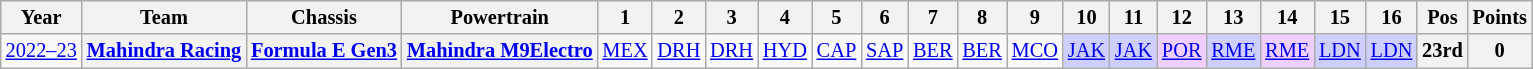<table class="wikitable" style="text-align:center; font-size:85%">
<tr>
<th>Year</th>
<th>Team</th>
<th>Chassis</th>
<th>Powertrain</th>
<th>1</th>
<th>2</th>
<th>3</th>
<th>4</th>
<th>5</th>
<th>6</th>
<th>7</th>
<th>8</th>
<th>9</th>
<th>10</th>
<th>11</th>
<th>12</th>
<th>13</th>
<th>14</th>
<th>15</th>
<th>16</th>
<th>Pos</th>
<th>Points</th>
</tr>
<tr>
<td nowrap><a href='#'>2022–23</a></td>
<th nowrap><a href='#'>Mahindra Racing</a></th>
<th nowrap><a href='#'>Formula E Gen3</a></th>
<th nowrap><a href='#'>Mahindra M9Electro</a></th>
<td><a href='#'>MEX</a></td>
<td><a href='#'>DRH</a></td>
<td><a href='#'>DRH</a></td>
<td><a href='#'>HYD</a></td>
<td><a href='#'>CAP</a></td>
<td><a href='#'>SAP</a></td>
<td><a href='#'>BER</a></td>
<td><a href='#'>BER</a></td>
<td><a href='#'>MCO</a></td>
<td style="background:#CFCFFF;"><a href='#'>JAK</a><br></td>
<td style="background:#CFCFFF;"><a href='#'>JAK</a><br></td>
<td style="background:#EFCFFF;"><a href='#'>POR</a><br></td>
<td style="background:#CFCFFF;"><a href='#'>RME</a><br></td>
<td style="background:#EFCFFF;"><a href='#'>RME</a><br></td>
<td style="background:#CFCFFF;"><a href='#'>LDN</a><br></td>
<td style="background:#CFCFFF;"><a href='#'>LDN</a><br></td>
<th>23rd</th>
<th>0</th>
</tr>
</table>
